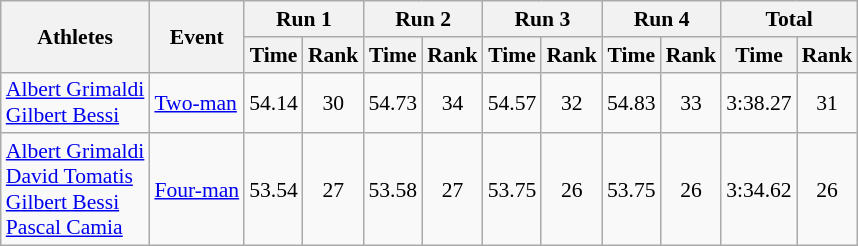<table class="wikitable" border="1" style="font-size:90%">
<tr>
<th rowspan="2">Athletes</th>
<th rowspan="2">Event</th>
<th colspan="2">Run 1</th>
<th colspan="2">Run 2</th>
<th colspan="2">Run 3</th>
<th colspan="2">Run 4</th>
<th colspan="2">Total</th>
</tr>
<tr>
<th>Time</th>
<th>Rank</th>
<th>Time</th>
<th>Rank</th>
<th>Time</th>
<th>Rank</th>
<th>Time</th>
<th>Rank</th>
<th>Time</th>
<th>Rank</th>
</tr>
<tr>
<td><a href='#'>Albert Grimaldi</a><br><a href='#'>Gilbert Bessi</a></td>
<td><a href='#'>Two-man</a></td>
<td align="center">54.14</td>
<td align="center">30</td>
<td align="center">54.73</td>
<td align="center">34</td>
<td align="center">54.57</td>
<td align="center">32</td>
<td align="center">54.83</td>
<td align="center">33</td>
<td align="center">3:38.27</td>
<td align="center">31</td>
</tr>
<tr>
<td><a href='#'>Albert Grimaldi</a><br><a href='#'>David Tomatis</a><br><a href='#'>Gilbert Bessi</a><br><a href='#'>Pascal Camia</a></td>
<td><a href='#'>Four-man</a></td>
<td align="center">53.54</td>
<td align="center">27</td>
<td align="center">53.58</td>
<td align="center">27</td>
<td align="center">53.75</td>
<td align="center">26</td>
<td align="center">53.75</td>
<td align="center">26</td>
<td align="center">3:34.62</td>
<td align="center">26</td>
</tr>
</table>
